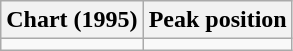<table class="wikitable">
<tr>
<th>Chart (1995)</th>
<th>Peak position</th>
</tr>
<tr>
<td></td>
</tr>
</table>
